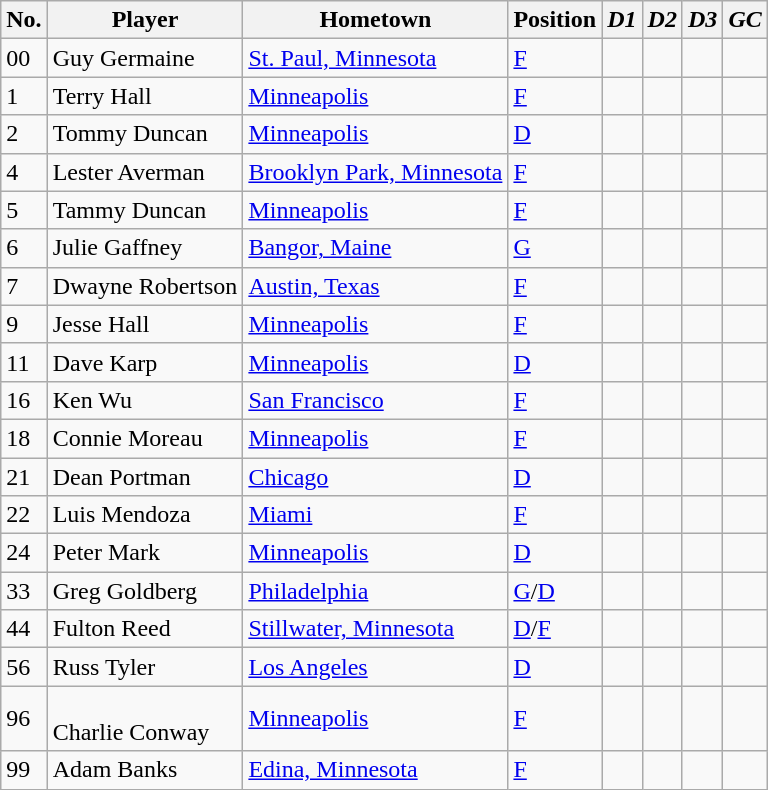<table class="wikitable">
<tr>
<th>No.</th>
<th>Player</th>
<th>Hometown</th>
<th>Position</th>
<th><em>D1</em></th>
<th><em>D2</em></th>
<th><em>D3</em></th>
<th><em>GC</em></th>
</tr>
<tr>
<td>00</td>
<td>Guy Germaine</td>
<td><a href='#'>St. Paul, Minnesota</a></td>
<td><a href='#'>F</a></td>
<td></td>
<td></td>
<td></td>
<td></td>
</tr>
<tr>
<td>1</td>
<td>Terry Hall</td>
<td><a href='#'>Minneapolis</a></td>
<td><a href='#'>F</a></td>
<td></td>
<td></td>
<td></td>
<td></td>
</tr>
<tr>
<td>2</td>
<td>Tommy Duncan</td>
<td><a href='#'>Minneapolis</a></td>
<td><a href='#'>D</a></td>
<td></td>
<td></td>
<td></td>
<td></td>
</tr>
<tr>
<td>4</td>
<td>Lester Averman</td>
<td><a href='#'>Brooklyn Park, Minnesota</a></td>
<td><a href='#'>F</a></td>
<td></td>
<td></td>
<td></td>
<td></td>
</tr>
<tr>
<td>5</td>
<td>Tammy Duncan</td>
<td><a href='#'>Minneapolis</a></td>
<td><a href='#'>F</a></td>
<td></td>
<td></td>
<td></td>
<td></td>
</tr>
<tr>
<td>6</td>
<td>Julie Gaffney</td>
<td><a href='#'>Bangor, Maine</a></td>
<td><a href='#'>G</a></td>
<td></td>
<td></td>
<td></td>
<td></td>
</tr>
<tr>
<td>7</td>
<td>Dwayne Robertson</td>
<td><a href='#'>Austin, Texas</a></td>
<td><a href='#'>F</a></td>
<td></td>
<td></td>
<td></td>
<td></td>
</tr>
<tr>
<td>9</td>
<td>Jesse Hall</td>
<td><a href='#'>Minneapolis</a></td>
<td><a href='#'>F</a></td>
<td></td>
<td></td>
<td></td>
<td></td>
</tr>
<tr>
<td>11</td>
<td>Dave Karp</td>
<td><a href='#'>Minneapolis</a></td>
<td><a href='#'>D</a></td>
<td></td>
<td></td>
<td></td>
<td></td>
</tr>
<tr>
<td>16</td>
<td>Ken Wu</td>
<td><a href='#'>San Francisco</a></td>
<td><a href='#'>F</a></td>
<td></td>
<td></td>
<td></td>
<td></td>
</tr>
<tr>
<td>18</td>
<td>Connie Moreau</td>
<td><a href='#'>Minneapolis</a></td>
<td><a href='#'>F</a></td>
<td></td>
<td></td>
<td></td>
<td></td>
</tr>
<tr>
<td>21</td>
<td>Dean Portman</td>
<td><a href='#'>Chicago</a></td>
<td><a href='#'>D</a></td>
<td></td>
<td></td>
<td></td>
<td></td>
</tr>
<tr>
<td>22</td>
<td>Luis Mendoza</td>
<td><a href='#'>Miami</a></td>
<td><a href='#'>F</a></td>
<td></td>
<td></td>
<td></td>
<td></td>
</tr>
<tr>
<td>24</td>
<td>Peter Mark</td>
<td><a href='#'>Minneapolis</a></td>
<td><a href='#'>D</a></td>
<td></td>
<td></td>
<td></td>
<td></td>
</tr>
<tr>
<td>33</td>
<td>Greg Goldberg</td>
<td><a href='#'>Philadelphia</a></td>
<td><a href='#'>G</a>/<a href='#'>D</a></td>
<td></td>
<td></td>
<td></td>
<td></td>
</tr>
<tr>
<td>44</td>
<td>Fulton Reed</td>
<td><a href='#'>Stillwater, Minnesota</a></td>
<td><a href='#'>D</a>/<a href='#'>F</a></td>
<td></td>
<td></td>
<td></td>
<td></td>
</tr>
<tr>
<td>56</td>
<td>Russ Tyler</td>
<td><a href='#'>Los Angeles</a></td>
<td><a href='#'>D</a></td>
<td></td>
<td></td>
<td></td>
<td></td>
</tr>
<tr>
<td>96</td>
<td> <br>Charlie Conway</td>
<td><a href='#'>Minneapolis</a></td>
<td><a href='#'>F</a></td>
<td></td>
<td></td>
<td></td>
<td></td>
</tr>
<tr>
<td>99</td>
<td>Adam Banks</td>
<td><a href='#'>Edina, Minnesota</a></td>
<td><a href='#'>F</a></td>
<td></td>
<td></td>
<td></td>
<td></td>
</tr>
</table>
